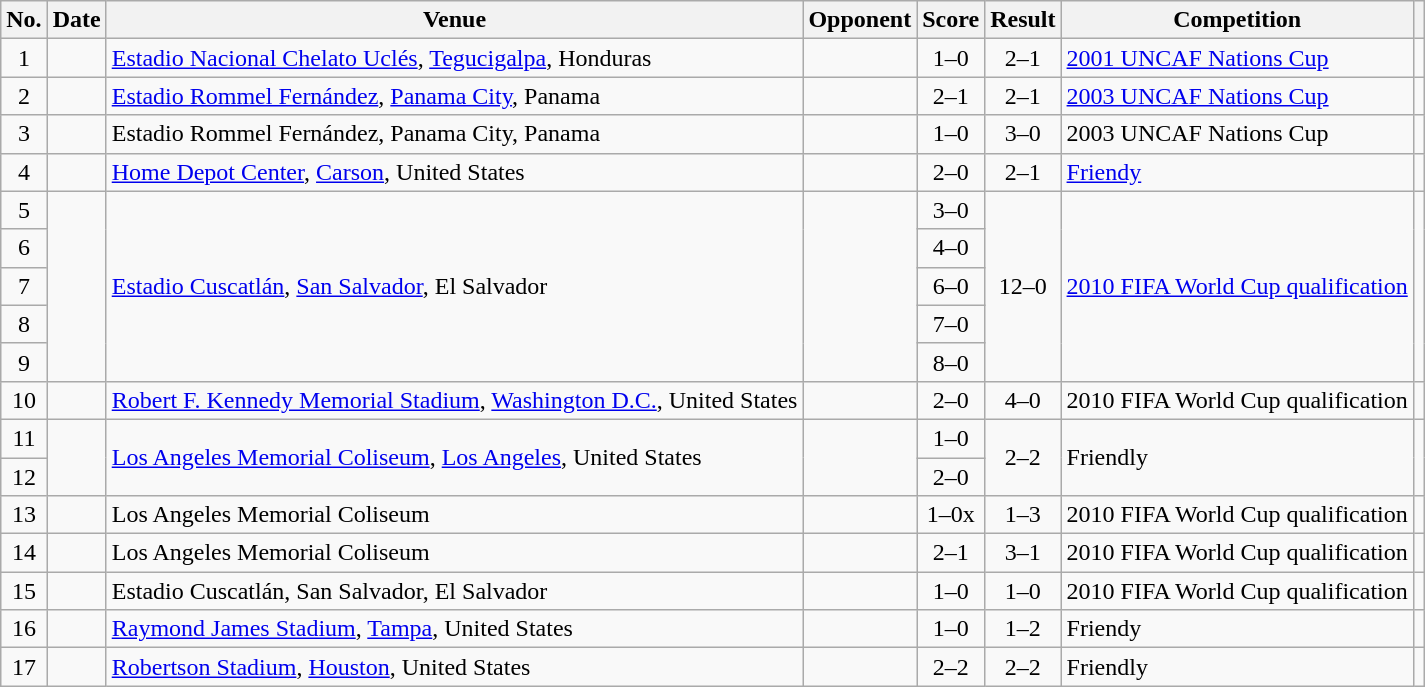<table class="wikitable sortable">
<tr>
<th scope="col">No.</th>
<th scope="col">Date</th>
<th scope="col">Venue</th>
<th scope="col">Opponent</th>
<th scope="col">Score</th>
<th scope="col">Result</th>
<th scope="col">Competition</th>
<th scope="col" class="unsortable"></th>
</tr>
<tr>
<td style="text-align:center">1</td>
<td></td>
<td><a href='#'>Estadio Nacional Chelato Uclés</a>, <a href='#'>Tegucigalpa</a>, Honduras</td>
<td></td>
<td style="text-align:center">1–0</td>
<td style="text-align:center">2–1</td>
<td><a href='#'>2001 UNCAF Nations Cup</a></td>
<td></td>
</tr>
<tr>
<td style="text-align:center">2</td>
<td></td>
<td><a href='#'>Estadio Rommel Fernández</a>, <a href='#'>Panama City</a>, Panama</td>
<td></td>
<td style="text-align:center">2–1</td>
<td style="text-align:center">2–1</td>
<td><a href='#'>2003 UNCAF Nations Cup</a></td>
<td></td>
</tr>
<tr>
<td style="text-align:center">3</td>
<td></td>
<td>Estadio Rommel Fernández, Panama City, Panama</td>
<td></td>
<td style="text-align:center">1–0</td>
<td style="text-align:center">3–0</td>
<td>2003 UNCAF Nations Cup</td>
<td></td>
</tr>
<tr>
<td style="text-align:center">4</td>
<td></td>
<td><a href='#'>Home Depot Center</a>, <a href='#'>Carson</a>, United States</td>
<td></td>
<td style="text-align:center">2–0</td>
<td style="text-align:center">2–1</td>
<td><a href='#'>Friendy</a></td>
<td></td>
</tr>
<tr>
<td style="text-align:center">5</td>
<td rowspan="5"></td>
<td rowspan="5"><a href='#'>Estadio Cuscatlán</a>, <a href='#'>San Salvador</a>, El Salvador</td>
<td rowspan="5"></td>
<td style="text-align:center">3–0</td>
<td rowspan="5" style="text-align:center">12–0</td>
<td rowspan="5"><a href='#'>2010 FIFA World Cup qualification</a></td>
<td rowspan="5"></td>
</tr>
<tr>
<td style="text-align:center">6</td>
<td style="text-align:center">4–0</td>
</tr>
<tr>
<td style="text-align:center">7</td>
<td style="text-align:center">6–0</td>
</tr>
<tr>
<td style="text-align:center">8</td>
<td style="text-align:center">7–0</td>
</tr>
<tr>
<td style="text-align:center">9</td>
<td style="text-align:center">8–0</td>
</tr>
<tr>
<td style="text-align:center">10</td>
<td></td>
<td><a href='#'>Robert F. Kennedy Memorial Stadium</a>, <a href='#'>Washington D.C.</a>, United States</td>
<td></td>
<td style="text-align:center">2–0</td>
<td style="text-align:center">4–0</td>
<td>2010 FIFA World Cup qualification</td>
<td></td>
</tr>
<tr>
<td style="text-align:center">11</td>
<td rowspan="2"></td>
<td rowspan="2"><a href='#'>Los Angeles Memorial Coliseum</a>, <a href='#'>Los Angeles</a>, United States</td>
<td rowspan="2"></td>
<td style="text-align:center">1–0</td>
<td rowspan="2" style="text-align:center">2–2</td>
<td rowspan="2">Friendly</td>
<td rowspan="2"></td>
</tr>
<tr>
<td style="text-align:center">12</td>
<td style="text-align:center">2–0</td>
</tr>
<tr>
<td style="text-align:center">13</td>
<td></td>
<td>Los Angeles Memorial Coliseum</td>
<td></td>
<td style="text-align:center">1–0x</td>
<td style="text-align:center">1–3</td>
<td>2010 FIFA World Cup qualification</td>
<td></td>
</tr>
<tr>
<td style="text-align:center">14</td>
<td></td>
<td>Los Angeles Memorial Coliseum</td>
<td></td>
<td style="text-align:center">2–1</td>
<td style="text-align:center">3–1</td>
<td>2010 FIFA World Cup qualification</td>
<td></td>
</tr>
<tr>
<td style="text-align:center">15</td>
<td></td>
<td>Estadio Cuscatlán, San Salvador, El Salvador</td>
<td></td>
<td style="text-align:center">1–0</td>
<td style="text-align:center">1–0</td>
<td>2010 FIFA World Cup qualification</td>
<td></td>
</tr>
<tr>
<td style="text-align:center">16</td>
<td></td>
<td><a href='#'>Raymond James Stadium</a>, <a href='#'>Tampa</a>, United States</td>
<td></td>
<td style="text-align:center">1–0</td>
<td style="text-align:center">1–2</td>
<td>Friendy</td>
<td></td>
</tr>
<tr>
<td style="text-align:center">17</td>
<td></td>
<td><a href='#'>Robertson Stadium</a>, <a href='#'>Houston</a>, United States</td>
<td></td>
<td style="text-align:center">2–2</td>
<td style="text-align:center">2–2</td>
<td>Friendly</td>
<td></td>
</tr>
</table>
